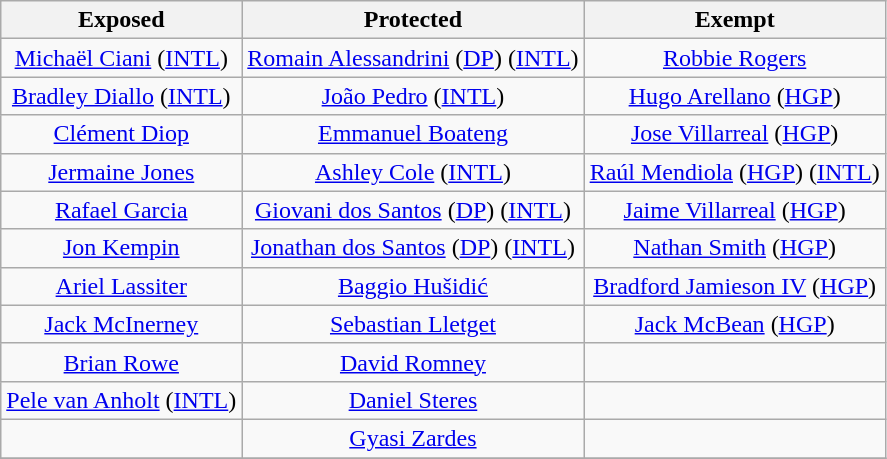<table class="wikitable" style="text-align:center">
<tr>
<th>Exposed</th>
<th>Protected</th>
<th>Exempt</th>
</tr>
<tr>
<td><a href='#'>Michaël Ciani</a> (<a href='#'>INTL</a>)</td>
<td><a href='#'>Romain Alessandrini</a> (<a href='#'>DP</a>) (<a href='#'>INTL</a>)</td>
<td><a href='#'>Robbie Rogers</a></td>
</tr>
<tr>
<td><a href='#'>Bradley Diallo</a> (<a href='#'>INTL</a>)</td>
<td><a href='#'>João Pedro</a> (<a href='#'>INTL</a>)</td>
<td><a href='#'>Hugo Arellano</a> (<a href='#'>HGP</a>)</td>
</tr>
<tr>
<td><a href='#'>Clément Diop</a></td>
<td><a href='#'>Emmanuel Boateng</a></td>
<td><a href='#'>Jose Villarreal</a> (<a href='#'>HGP</a>)</td>
</tr>
<tr>
<td><a href='#'>Jermaine Jones</a></td>
<td><a href='#'>Ashley Cole</a> (<a href='#'>INTL</a>)</td>
<td><a href='#'>Raúl Mendiola</a> (<a href='#'>HGP</a>) (<a href='#'>INTL</a>)</td>
</tr>
<tr>
<td><a href='#'>Rafael Garcia</a></td>
<td><a href='#'>Giovani dos Santos</a> (<a href='#'>DP</a>) (<a href='#'>INTL</a>)</td>
<td><a href='#'>Jaime Villarreal</a> (<a href='#'>HGP</a>)</td>
</tr>
<tr>
<td><a href='#'>Jon Kempin</a></td>
<td><a href='#'>Jonathan dos Santos</a> (<a href='#'>DP</a>) (<a href='#'>INTL</a>)</td>
<td><a href='#'>Nathan Smith</a> (<a href='#'>HGP</a>)</td>
</tr>
<tr>
<td><a href='#'>Ariel Lassiter</a></td>
<td><a href='#'>Baggio Hušidić</a></td>
<td><a href='#'>Bradford Jamieson IV</a> (<a href='#'>HGP</a>)</td>
</tr>
<tr>
<td><a href='#'>Jack McInerney</a></td>
<td><a href='#'>Sebastian Lletget</a></td>
<td><a href='#'>Jack McBean</a> (<a href='#'>HGP</a>)</td>
</tr>
<tr>
<td><a href='#'>Brian Rowe</a></td>
<td><a href='#'>David Romney</a></td>
<td></td>
</tr>
<tr>
<td><a href='#'>Pele van Anholt</a> (<a href='#'>INTL</a>)</td>
<td><a href='#'>Daniel Steres</a></td>
<td></td>
</tr>
<tr>
<td></td>
<td><a href='#'>Gyasi Zardes</a></td>
<td></td>
</tr>
<tr>
</tr>
</table>
